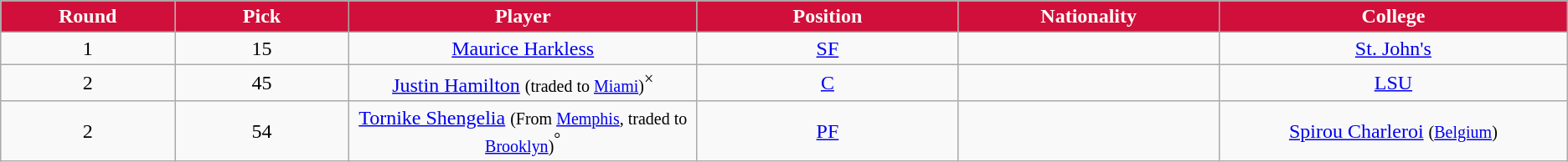<table class="wikitable sortable sortable">
<tr>
<th style="background:#D0103A; color:white" width="10%">Round</th>
<th style="background:#D0103A; color:white" width="10%">Pick</th>
<th style="background:#D0103A; color:white" width="20%">Player</th>
<th style="background:#D0103A; color:white" width="15%">Position</th>
<th style="background:#D0103A; color:white" width="15%">Nationality</th>
<th style="background:#D0103A; color:white" width="20%">College</th>
</tr>
<tr style="text-align: center">
<td>1</td>
<td>15</td>
<td><a href='#'>Maurice Harkless</a></td>
<td><a href='#'>SF</a></td>
<td></td>
<td><a href='#'>St. John's</a></td>
</tr>
<tr style="text-align: center">
<td>2</td>
<td>45</td>
<td><a href='#'>Justin Hamilton</a> <small>(traded to <a href='#'>Miami</a>)</small><sup>×</sup></td>
<td><a href='#'>C</a></td>
<td></td>
<td><a href='#'>LSU</a></td>
</tr>
<tr style="text-align: center">
<td>2</td>
<td>54</td>
<td><a href='#'>Tornike Shengelia</a> <small>(From <a href='#'>Memphis</a>, traded to <a href='#'>Brooklyn</a>)</small><sup>°</sup></td>
<td><a href='#'>PF</a></td>
<td></td>
<td><a href='#'>Spirou Charleroi</a> <small>(<a href='#'>Belgium</a>)</small></td>
</tr>
</table>
